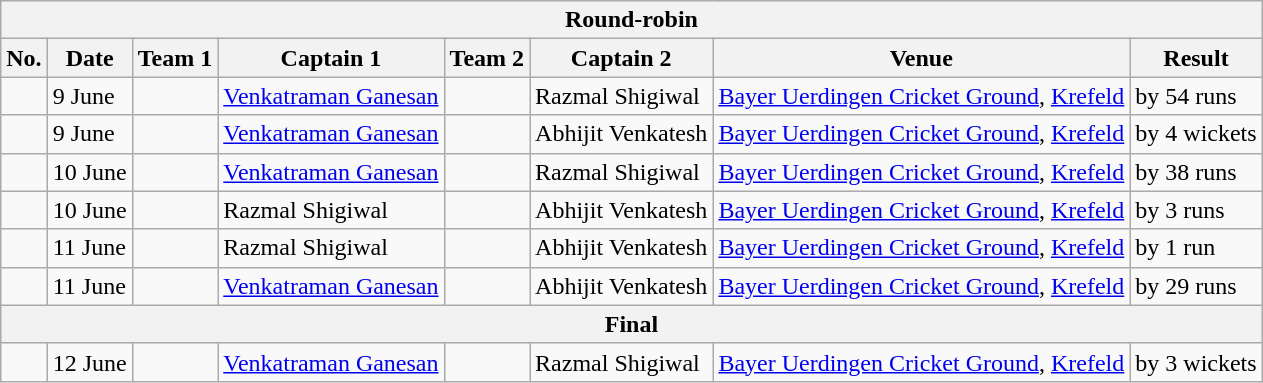<table class="wikitable">
<tr>
<th colspan="9">Round-robin</th>
</tr>
<tr>
<th>No.</th>
<th>Date</th>
<th>Team 1</th>
<th>Captain 1</th>
<th>Team 2</th>
<th>Captain 2</th>
<th>Venue</th>
<th>Result</th>
</tr>
<tr>
<td></td>
<td>9 June</td>
<td></td>
<td><a href='#'>Venkatraman Ganesan</a></td>
<td></td>
<td>Razmal Shigiwal</td>
<td><a href='#'>Bayer Uerdingen Cricket Ground</a>, <a href='#'>Krefeld</a></td>
<td> by 54 runs</td>
</tr>
<tr>
<td></td>
<td>9 June</td>
<td></td>
<td><a href='#'>Venkatraman Ganesan</a></td>
<td></td>
<td>Abhijit Venkatesh</td>
<td><a href='#'>Bayer Uerdingen Cricket Ground</a>, <a href='#'>Krefeld</a></td>
<td> by 4 wickets</td>
</tr>
<tr>
<td></td>
<td>10 June</td>
<td></td>
<td><a href='#'>Venkatraman Ganesan</a></td>
<td></td>
<td>Razmal Shigiwal</td>
<td><a href='#'>Bayer Uerdingen Cricket Ground</a>, <a href='#'>Krefeld</a></td>
<td> by 38 runs</td>
</tr>
<tr>
<td></td>
<td>10 June</td>
<td></td>
<td>Razmal Shigiwal</td>
<td></td>
<td>Abhijit Venkatesh</td>
<td><a href='#'>Bayer Uerdingen Cricket Ground</a>, <a href='#'>Krefeld</a></td>
<td> by 3 runs</td>
</tr>
<tr>
<td></td>
<td>11 June</td>
<td></td>
<td>Razmal Shigiwal</td>
<td></td>
<td>Abhijit Venkatesh</td>
<td><a href='#'>Bayer Uerdingen Cricket Ground</a>, <a href='#'>Krefeld</a></td>
<td> by 1 run</td>
</tr>
<tr>
<td></td>
<td>11 June</td>
<td></td>
<td><a href='#'>Venkatraman Ganesan</a></td>
<td></td>
<td>Abhijit Venkatesh</td>
<td><a href='#'>Bayer Uerdingen Cricket Ground</a>, <a href='#'>Krefeld</a></td>
<td> by 29 runs</td>
</tr>
<tr>
<th colspan="8">Final</th>
</tr>
<tr>
<td></td>
<td>12 June</td>
<td></td>
<td><a href='#'>Venkatraman Ganesan</a></td>
<td></td>
<td>Razmal Shigiwal</td>
<td><a href='#'>Bayer Uerdingen Cricket Ground</a>, <a href='#'>Krefeld</a></td>
<td> by 3 wickets</td>
</tr>
</table>
